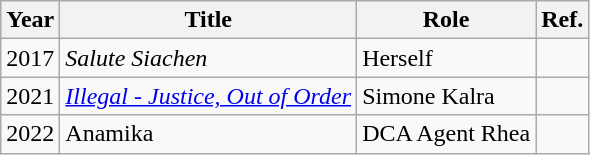<table class="wikitable">
<tr>
<th>Year</th>
<th>Title</th>
<th>Role</th>
<th>Ref.</th>
</tr>
<tr>
<td>2017</td>
<td><em>Salute Siachen</em></td>
<td>Herself</td>
<td></td>
</tr>
<tr>
<td>2021</td>
<td><em><a href='#'>Illegal - Justice, Out of Order</a></em></td>
<td>Simone Kalra</td>
<td></td>
</tr>
<tr>
<td>2022</td>
<td>Anamika</td>
<td>DCA Agent Rhea</td>
<td></td>
</tr>
</table>
